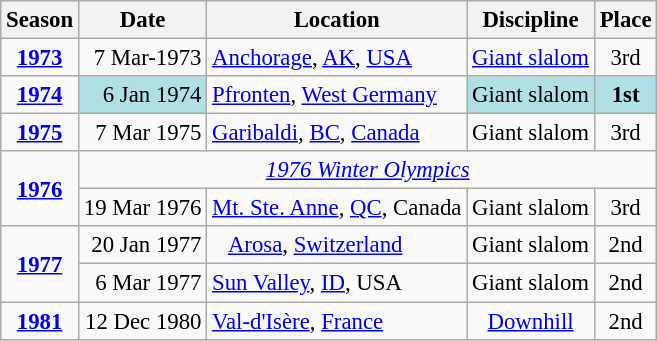<table class="wikitable" style="text-align:center; font-size:95%;">
<tr>
<th>Season</th>
<th>Date</th>
<th>Location</th>
<th>Discipline</th>
<th>Place</th>
</tr>
<tr>
<td><strong><a href='#'>1973</a></strong></td>
<td align=right>7 Mar-1973</td>
<td align=left> <a href='#'>Anchorage</a>, <a href='#'>AK</a>, <a href='#'>USA</a></td>
<td><a href='#'>Giant slalom</a></td>
<td>3rd</td>
</tr>
<tr>
<td><strong><a href='#'>1974</a></strong></td>
<td align=right bgcolor="#BOEOE6">6 Jan 1974</td>
<td align=left> <a href='#'>Pfronten</a>, <a href='#'>West Germany</a></td>
<td bgcolor="#BOEOE6">Giant slalom</td>
<td bgcolor="#BOEOE6"><strong>1st</strong></td>
</tr>
<tr>
<td><strong><a href='#'>1975</a></strong></td>
<td align=right>7 Mar 1975</td>
<td align=left> <a href='#'>Garibaldi</a>, <a href='#'>BC</a>, <a href='#'>Canada</a></td>
<td>Giant slalom</td>
<td>3rd</td>
</tr>
<tr>
<td rowspan=2><strong><a href='#'>1976</a></strong></td>
<td colspan=4> <em><a href='#'>1976 Winter Olympics</a></em></td>
</tr>
<tr>
<td align=right>19 Mar 1976</td>
<td align=left> <a href='#'>Mt. Ste. Anne</a>, <a href='#'>QC</a>, Canada</td>
<td>Giant slalom</td>
<td>3rd</td>
</tr>
<tr>
<td rowspan=2><strong><a href='#'>1977</a></strong></td>
<td align=right>20 Jan 1977</td>
<td align=left>   <a href='#'>Arosa</a>, <a href='#'>Switzerland</a></td>
<td>Giant slalom</td>
<td>2nd</td>
</tr>
<tr>
<td align=right>6 Mar 1977</td>
<td align=left> <a href='#'>Sun Valley</a>, <a href='#'>ID</a>, USA</td>
<td>Giant slalom</td>
<td>2nd</td>
</tr>
<tr>
<td><strong><a href='#'>1981</a></strong></td>
<td align=right>12 Dec 1980</td>
<td align=left> <a href='#'>Val-d'Isère</a>, <a href='#'>France</a></td>
<td><a href='#'>Downhill</a></td>
<td>2nd</td>
</tr>
</table>
